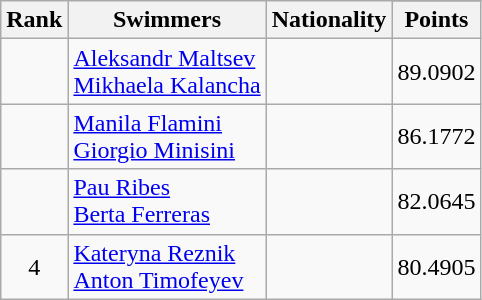<table class="wikitable sortable" style="text-align:center">
<tr>
<th rowspan=2>Rank</th>
<th rowspan=2>Swimmers</th>
<th rowspan=2>Nationality</th>
</tr>
<tr>
<th>Points</th>
</tr>
<tr>
<td></td>
<td align=left><a href='#'>Aleksandr Maltsev</a><br><a href='#'>Mikhaela Kalancha</a></td>
<td align=left></td>
<td>89.0902</td>
</tr>
<tr>
<td></td>
<td align=left><a href='#'>Manila Flamini</a><br><a href='#'>Giorgio Minisini</a></td>
<td align=left></td>
<td>86.1772</td>
</tr>
<tr>
<td></td>
<td align=left><a href='#'>Pau Ribes</a><br><a href='#'>Berta Ferreras</a></td>
<td align=left></td>
<td>82.0645</td>
</tr>
<tr>
<td>4</td>
<td align=left><a href='#'>Kateryna Reznik</a><br><a href='#'>Anton Timofeyev</a></td>
<td align=left></td>
<td>80.4905</td>
</tr>
</table>
